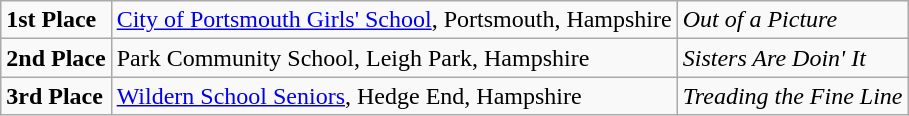<table class="wikitable">
<tr>
<td><strong>1st Place</strong></td>
<td><a href='#'>City of Portsmouth Girls' School</a>, Portsmouth, Hampshire</td>
<td><em>Out of a Picture</em></td>
</tr>
<tr>
<td><strong>2nd Place</strong></td>
<td>Park Community School, Leigh Park, Hampshire</td>
<td><em>Sisters Are Doin' It</em></td>
</tr>
<tr>
<td><strong>3rd Place</strong></td>
<td><a href='#'>Wildern School Seniors</a>, Hedge End, Hampshire</td>
<td><em>Treading the Fine Line</em></td>
</tr>
</table>
